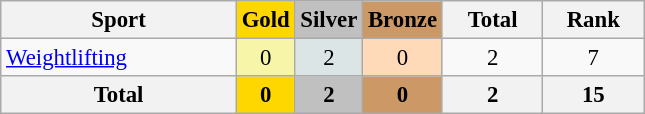<table class="wikitable sortable" style="text-align:center; font-size:95%">
<tr>
<th width=150>Sport</th>
<th style="background-color:gold; width=60;"><strong>Gold</strong></th>
<th style="background-color:silver; width=60;"><strong>Silver</strong></th>
<th style="background-color:#cc9966; width=60;"><strong>Bronze</strong></th>
<th width=60>Total</th>
<th width=60>Rank</th>
</tr>
<tr>
<td align=left> <a href='#'>Weightlifting</a></td>
<td bgcolor=#f7f6a8>0</td>
<td bgcolor=#dce5e5>2</td>
<td bgcolor=#ffdab9>0</td>
<td>2</td>
<td>7</td>
</tr>
<tr>
<th>Total</th>
<th style="background-color:gold; width=60;">0</th>
<th style="background-color:silver; width=60;">2</th>
<th style="background-color:#cc9966; width=60;">0</th>
<th>2</th>
<th>15</th>
</tr>
</table>
